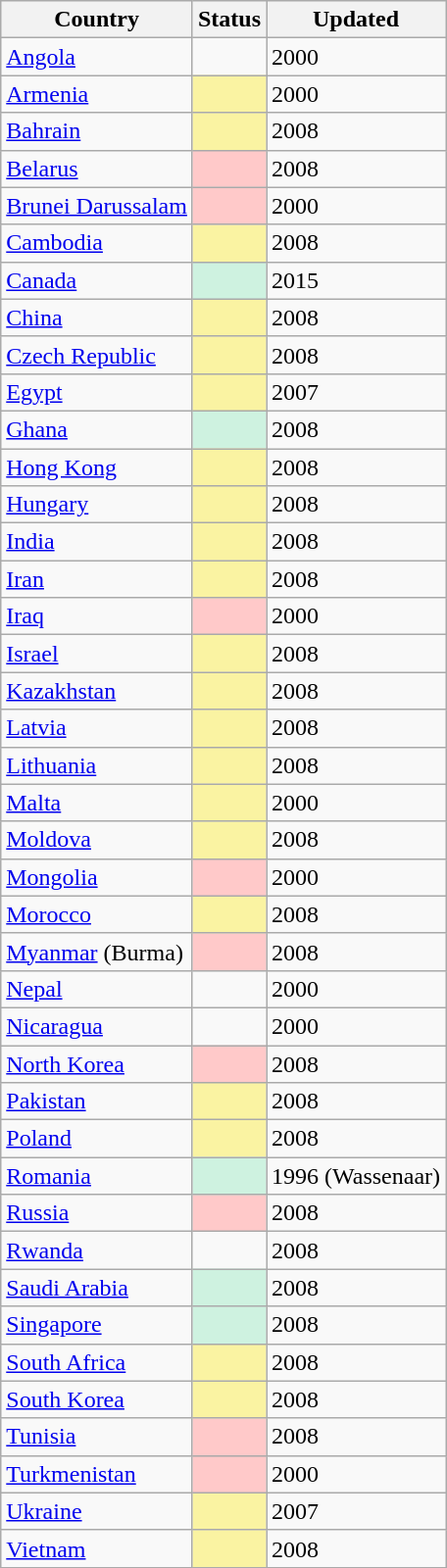<table class="wikitable sortable">
<tr>
<th>Country</th>
<th>Status</th>
<th>Updated</th>
</tr>
<tr>
<td><a href='#'>Angola</a></td>
<td></td>
<td>2000</td>
</tr>
<tr>
<td><a href='#'>Armenia</a></td>
<td style="background-color:#faf3a2"></td>
<td>2000</td>
</tr>
<tr>
<td><a href='#'>Bahrain</a></td>
<td style="background-color:#faf3a2"></td>
<td>2008</td>
</tr>
<tr>
<td><a href='#'>Belarus</a></td>
<td style="background-color:#ffc9c9"></td>
<td>2008</td>
</tr>
<tr>
<td><a href='#'>Brunei Darussalam</a></td>
<td style="background-color:#ffc9c9"></td>
<td>2000</td>
</tr>
<tr>
<td><a href='#'>Cambodia</a></td>
<td style="background-color:#faf3a2"></td>
<td>2008</td>
</tr>
<tr>
<td><a href='#'>Canada</a></td>
<td style="background-color:#cef2e0;"></td>
<td>2015</td>
</tr>
<tr>
<td><a href='#'>China</a></td>
<td style="background-color:#faf3a2"></td>
<td>2008</td>
</tr>
<tr>
<td><a href='#'>Czech Republic</a></td>
<td style="background-color:#faf3a2"></td>
<td>2008</td>
</tr>
<tr>
<td><a href='#'>Egypt</a></td>
<td style="background-color:#faf3a2"></td>
<td>2007</td>
</tr>
<tr>
<td><a href='#'>Ghana</a></td>
<td style="background-color:#cef2e0;"></td>
<td>2008</td>
</tr>
<tr>
<td><a href='#'>Hong Kong</a></td>
<td style="background-color:#faf3a2"></td>
<td>2008</td>
</tr>
<tr>
<td><a href='#'>Hungary</a></td>
<td style="background-color:#faf3a2"></td>
<td>2008</td>
</tr>
<tr>
<td><a href='#'>India</a></td>
<td style="background-color:#faf3a2"></td>
<td>2008</td>
</tr>
<tr>
<td><a href='#'>Iran</a></td>
<td style="background-color:#faf3a2"></td>
<td>2008</td>
</tr>
<tr>
<td><a href='#'>Iraq</a></td>
<td style="background-color:#ffc9c9"></td>
<td>2000</td>
</tr>
<tr>
<td><a href='#'>Israel</a></td>
<td style="background-color:#faf3a2"></td>
<td>2008</td>
</tr>
<tr>
<td><a href='#'>Kazakhstan</a></td>
<td style="background-color:#faf3a2"></td>
<td>2008</td>
</tr>
<tr>
<td><a href='#'>Latvia</a></td>
<td style="background-color:#faf3a2"></td>
<td>2008</td>
</tr>
<tr>
<td><a href='#'>Lithuania</a></td>
<td style="background-color:#faf3a2"></td>
<td>2008</td>
</tr>
<tr>
<td><a href='#'>Malta</a></td>
<td style="background-color:#faf3a2"></td>
<td>2000</td>
</tr>
<tr>
<td><a href='#'>Moldova</a></td>
<td style="background-color:#faf3a2"></td>
<td>2008</td>
</tr>
<tr>
<td><a href='#'>Mongolia</a></td>
<td style="background-color:#ffc9c9"></td>
<td>2000</td>
</tr>
<tr>
<td><a href='#'>Morocco</a></td>
<td style="background-color:#faf3a2"></td>
<td>2008</td>
</tr>
<tr>
<td><a href='#'>Myanmar</a> (Burma)</td>
<td style="background-color:#ffc9c9"></td>
<td>2008</td>
</tr>
<tr>
<td><a href='#'>Nepal</a></td>
<td></td>
<td>2000</td>
</tr>
<tr>
<td><a href='#'>Nicaragua</a></td>
<td></td>
<td>2000</td>
</tr>
<tr>
<td><a href='#'>North Korea</a></td>
<td style="background-color:#ffc9c9"></td>
<td>2008</td>
</tr>
<tr>
<td><a href='#'>Pakistan</a></td>
<td style="background-color:#faf3a2"></td>
<td>2008</td>
</tr>
<tr>
<td><a href='#'>Poland</a></td>
<td style="background-color:#faf3a2"></td>
<td>2008</td>
</tr>
<tr>
<td><a href='#'>Romania</a></td>
<td style="background-color:#cef2e0"></td>
<td>1996 (Wassenaar)</td>
</tr>
<tr>
<td><a href='#'>Russia</a></td>
<td style="background-color:#ffc9c9"></td>
<td>2008</td>
</tr>
<tr>
<td><a href='#'>Rwanda</a></td>
<td></td>
<td>2008</td>
</tr>
<tr>
<td><a href='#'>Saudi Arabia</a></td>
<td style="background-color:#cef2e0;"></td>
<td>2008</td>
</tr>
<tr>
<td><a href='#'>Singapore</a></td>
<td style="background-color:#cef2e0;"></td>
<td>2008</td>
</tr>
<tr>
<td><a href='#'>South Africa</a></td>
<td style="background-color:#faf3a2"></td>
<td>2008</td>
</tr>
<tr>
<td><a href='#'>South Korea</a></td>
<td style="background-color:#faf3a2"></td>
<td>2008</td>
</tr>
<tr>
<td><a href='#'>Tunisia</a></td>
<td style="background-color:#ffc9c9"></td>
<td>2008</td>
</tr>
<tr>
<td><a href='#'>Turkmenistan</a></td>
<td style="background-color:#ffc9c9"></td>
<td>2000</td>
</tr>
<tr>
<td><a href='#'>Ukraine</a></td>
<td style="background-color:#faf3a2"></td>
<td>2007</td>
</tr>
<tr>
<td><a href='#'>Vietnam</a></td>
<td style="background-color:#faf3a2"></td>
<td>2008</td>
</tr>
<tr>
</tr>
</table>
